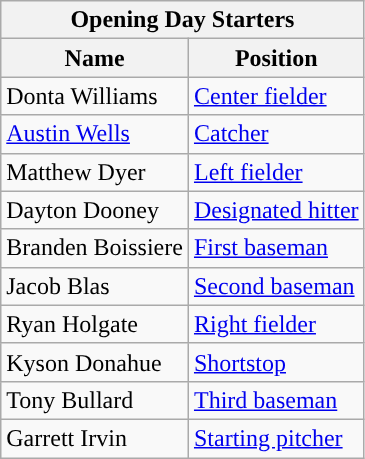<table class="wikitable" style="text-align:left">
<tr>
<th colspan="2">Opening Day Starters</th>
</tr>
<tr>
<th>Name</th>
<th>Position</th>
</tr>
<tr>
<td>Donta Williams</td>
<td><a href='#'>Center fielder</a></td>
</tr>
<tr>
<td><a href='#'>Austin Wells</a></td>
<td><a href='#'>Catcher</a></td>
</tr>
<tr>
<td>Matthew Dyer</td>
<td><a href='#'>Left fielder</a></td>
</tr>
<tr>
<td>Dayton Dooney</td>
<td><a href='#'>Designated hitter</a></td>
</tr>
<tr>
<td>Branden Boissiere</td>
<td><a href='#'>First baseman</a></td>
</tr>
<tr>
<td>Jacob Blas</td>
<td><a href='#'>Second baseman</a></td>
</tr>
<tr>
<td>Ryan Holgate</td>
<td><a href='#'>Right fielder</a></td>
</tr>
<tr>
<td>Kyson Donahue</td>
<td><a href='#'>Shortstop</a></td>
</tr>
<tr>
<td>Tony Bullard</td>
<td><a href='#'>Third baseman</a></td>
</tr>
<tr>
<td>Garrett Irvin</td>
<td><a href='#'>Starting pitcher</a></td>
</tr>
</table>
